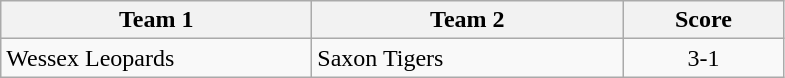<table class="wikitable" style="text-align:centre; margin-right:2em;">
<tr>
<th width=200>Team 1</th>
<th width=200>Team 2</th>
<th width=100>Score</th>
</tr>
<tr>
<td>Wessex Leopards</td>
<td>Saxon Tigers</td>
<td align=center>3-1</td>
</tr>
</table>
